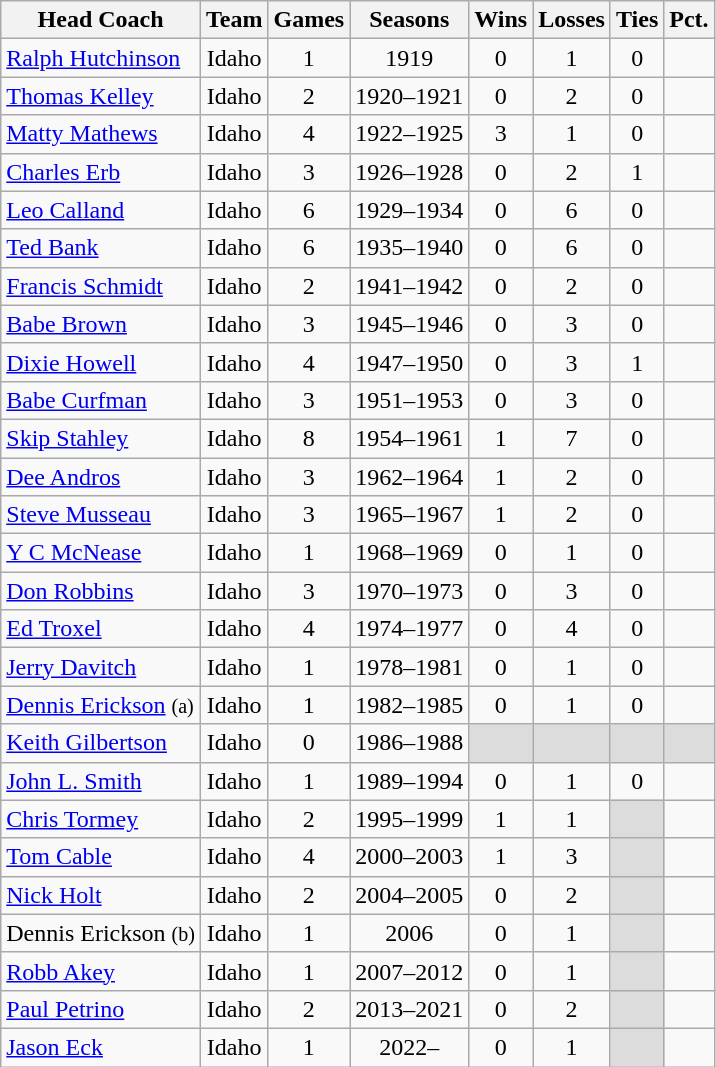<table class="sortable wikitable" style="text-align:center">
<tr>
<th>Head Coach</th>
<th>Team</th>
<th>Games</th>
<th>Seasons</th>
<th>Wins</th>
<th>Losses</th>
<th>Ties</th>
<th>Pct.</th>
</tr>
<tr>
<td align=left><a href='#'>Ralph Hutchinson</a></td>
<td>Idaho</td>
<td>1</td>
<td>1919</td>
<td>0</td>
<td>1</td>
<td>0</td>
<td></td>
</tr>
<tr>
<td align=left><a href='#'>Thomas Kelley</a></td>
<td>Idaho</td>
<td>2</td>
<td>1920–1921</td>
<td>0</td>
<td>2</td>
<td>0</td>
<td></td>
</tr>
<tr>
<td align=left><a href='#'>Matty Mathews</a></td>
<td>Idaho</td>
<td>4</td>
<td>1922–1925</td>
<td>3</td>
<td>1</td>
<td>0</td>
<td></td>
</tr>
<tr>
<td align=left><a href='#'>Charles Erb</a></td>
<td>Idaho</td>
<td>3</td>
<td>1926–1928</td>
<td>0</td>
<td>2</td>
<td>1</td>
<td></td>
</tr>
<tr>
<td align=left><a href='#'>Leo Calland</a></td>
<td>Idaho</td>
<td>6</td>
<td>1929–1934</td>
<td>0</td>
<td>6</td>
<td>0</td>
<td></td>
</tr>
<tr>
<td align=left><a href='#'>Ted Bank</a></td>
<td>Idaho</td>
<td>6</td>
<td>1935–1940</td>
<td>0</td>
<td>6</td>
<td>0</td>
<td></td>
</tr>
<tr>
<td align=left><a href='#'>Francis Schmidt</a></td>
<td>Idaho</td>
<td>2</td>
<td>1941–1942</td>
<td>0</td>
<td>2</td>
<td>0</td>
<td></td>
</tr>
<tr>
<td align=left><a href='#'>Babe Brown</a></td>
<td>Idaho</td>
<td>3</td>
<td>1945–1946</td>
<td>0</td>
<td>3</td>
<td>0</td>
<td></td>
</tr>
<tr>
<td align=left><a href='#'>Dixie Howell</a></td>
<td>Idaho</td>
<td>4</td>
<td>1947–1950</td>
<td>0</td>
<td>3</td>
<td>1</td>
<td></td>
</tr>
<tr>
<td align=left><a href='#'>Babe Curfman</a></td>
<td>Idaho</td>
<td>3</td>
<td>1951–1953</td>
<td>0</td>
<td>3</td>
<td>0</td>
<td></td>
</tr>
<tr>
<td align=left><a href='#'>Skip Stahley</a></td>
<td>Idaho</td>
<td>8</td>
<td>1954–1961</td>
<td>1</td>
<td>7</td>
<td>0</td>
<td></td>
</tr>
<tr>
<td align=left><a href='#'>Dee Andros</a></td>
<td>Idaho</td>
<td>3</td>
<td>1962–1964</td>
<td>1</td>
<td>2</td>
<td>0</td>
<td></td>
</tr>
<tr>
<td align=left><a href='#'>Steve Musseau</a></td>
<td>Idaho</td>
<td>3</td>
<td>1965–1967</td>
<td>1</td>
<td>2</td>
<td>0</td>
<td></td>
</tr>
<tr>
<td align=left><a href='#'>Y C McNease</a></td>
<td>Idaho</td>
<td>1</td>
<td>1968–1969</td>
<td>0</td>
<td>1</td>
<td>0</td>
<td></td>
</tr>
<tr>
<td align=left><a href='#'>Don Robbins</a></td>
<td>Idaho</td>
<td>3</td>
<td>1970–1973</td>
<td>0</td>
<td>3</td>
<td>0</td>
<td></td>
</tr>
<tr>
<td align=left><a href='#'>Ed Troxel</a></td>
<td>Idaho</td>
<td>4</td>
<td>1974–1977</td>
<td>0</td>
<td>4</td>
<td>0</td>
<td></td>
</tr>
<tr>
<td align=left><a href='#'>Jerry Davitch</a></td>
<td>Idaho</td>
<td>1</td>
<td>1978–1981</td>
<td>0</td>
<td>1</td>
<td>0</td>
<td></td>
</tr>
<tr>
<td align=left><a href='#'>Dennis Erickson</a> <small>(a)</small></td>
<td>Idaho</td>
<td>1</td>
<td>1982–1985</td>
<td>0</td>
<td>1</td>
<td>0</td>
<td></td>
</tr>
<tr>
<td align=left><a href='#'>Keith Gilbertson</a></td>
<td>Idaho</td>
<td>0</td>
<td>1986–1988</td>
<td style="background:#DCDCDC;"></td>
<td style="background:#DCDCDC;"></td>
<td style="background:#DCDCDC;"></td>
<td style="background:#DCDCDC;"></td>
</tr>
<tr>
<td align=left><a href='#'>John L. Smith</a></td>
<td>Idaho</td>
<td>1</td>
<td>1989–1994</td>
<td>0</td>
<td>1</td>
<td>0</td>
<td></td>
</tr>
<tr>
<td align=left><a href='#'>Chris Tormey</a></td>
<td>Idaho</td>
<td>2</td>
<td>1995–1999</td>
<td>1</td>
<td>1</td>
<td style="background:#DCDCDC;"> </td>
<td></td>
</tr>
<tr>
<td align=left><a href='#'>Tom Cable</a></td>
<td>Idaho</td>
<td>4</td>
<td>2000–2003</td>
<td>1</td>
<td>3</td>
<td style="background:#DCDCDC;"> </td>
<td></td>
</tr>
<tr>
<td align=left><a href='#'>Nick Holt</a></td>
<td>Idaho</td>
<td>2</td>
<td>2004–2005</td>
<td>0</td>
<td>2</td>
<td style="background:#DCDCDC;"> </td>
<td></td>
</tr>
<tr>
<td align=left>Dennis Erickson <small>(b)</small></td>
<td>Idaho</td>
<td>1</td>
<td>2006</td>
<td>0</td>
<td>1</td>
<td style="background:#DCDCDC;"> </td>
<td></td>
</tr>
<tr>
<td align=left><a href='#'>Robb Akey</a></td>
<td>Idaho</td>
<td>1</td>
<td>2007–2012</td>
<td>0</td>
<td>1</td>
<td style="background:#DCDCDC;"> </td>
<td></td>
</tr>
<tr>
<td align=left><a href='#'>Paul Petrino</a></td>
<td>Idaho</td>
<td>2</td>
<td>2013–2021</td>
<td>0</td>
<td>2</td>
<td style="background:#DCDCDC;"> </td>
<td></td>
</tr>
<tr>
<td align=left><a href='#'>Jason Eck</a></td>
<td>Idaho</td>
<td>1</td>
<td>2022–</td>
<td>0</td>
<td>1</td>
<td style="background:#DCDCDC;"> </td>
<td></td>
</tr>
</table>
